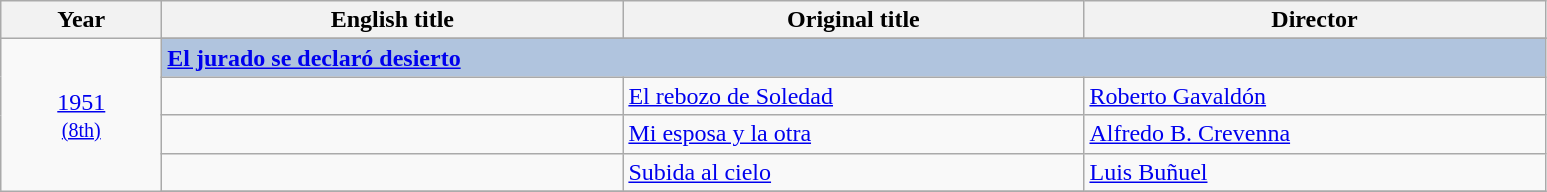<table class="wikitable">
<tr>
<th width="100"><strong>Year</strong></th>
<th width="300"><strong>English title</strong></th>
<th width="300"><strong>Original title</strong></th>
<th width="300"><strong>Director</strong></th>
</tr>
<tr>
<td rowspan="6" style="text-align:center;"><a href='#'>1951</a><br><small><a href='#'>(8th)</a></small></td>
</tr>
<tr style="background:#B0C4DE;">
<td colspan="3"><strong><a href='#'>El jurado se declaró desierto</a></strong></td>
</tr>
<tr>
<td></td>
<td><a href='#'>El rebozo de Soledad</a></td>
<td><a href='#'>Roberto Gavaldón</a></td>
</tr>
<tr>
<td></td>
<td><a href='#'>Mi esposa y la otra</a></td>
<td><a href='#'>Alfredo B. Crevenna</a></td>
</tr>
<tr>
<td></td>
<td><a href='#'>Subida al cielo</a></td>
<td><a href='#'>Luis Buñuel</a></td>
</tr>
<tr>
</tr>
</table>
